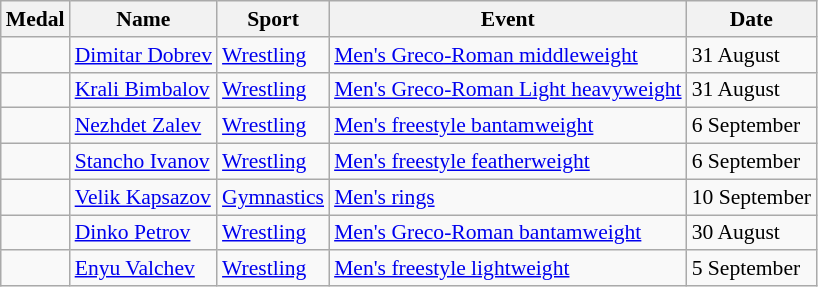<table class="wikitable sortable" style="font-size:90%">
<tr>
<th>Medal</th>
<th>Name</th>
<th>Sport</th>
<th>Event</th>
<th>Date</th>
</tr>
<tr>
<td></td>
<td><a href='#'>Dimitar Dobrev</a></td>
<td><a href='#'>Wrestling</a></td>
<td><a href='#'>Men's Greco-Roman middleweight</a></td>
<td>31 August</td>
</tr>
<tr>
<td></td>
<td><a href='#'>Krali Bimbalov</a></td>
<td><a href='#'>Wrestling</a></td>
<td><a href='#'>Men's Greco-Roman Light heavyweight</a></td>
<td>31 August</td>
</tr>
<tr>
<td></td>
<td><a href='#'>Nezhdet Zalev</a></td>
<td><a href='#'>Wrestling</a></td>
<td><a href='#'>Men's freestyle bantamweight</a></td>
<td>6 September</td>
</tr>
<tr>
<td></td>
<td><a href='#'>Stancho Ivanov</a></td>
<td><a href='#'>Wrestling</a></td>
<td><a href='#'>Men's freestyle featherweight</a></td>
<td>6 September</td>
</tr>
<tr>
<td></td>
<td><a href='#'>Velik Kapsazov</a></td>
<td><a href='#'>Gymnastics</a></td>
<td><a href='#'>Men's rings</a></td>
<td>10 September</td>
</tr>
<tr>
<td></td>
<td><a href='#'>Dinko Petrov</a></td>
<td><a href='#'>Wrestling</a></td>
<td><a href='#'>Men's Greco-Roman bantamweight</a></td>
<td>30 August</td>
</tr>
<tr>
<td></td>
<td><a href='#'>Enyu Valchev</a></td>
<td><a href='#'>Wrestling</a></td>
<td><a href='#'>Men's freestyle lightweight</a></td>
<td>5 September</td>
</tr>
</table>
